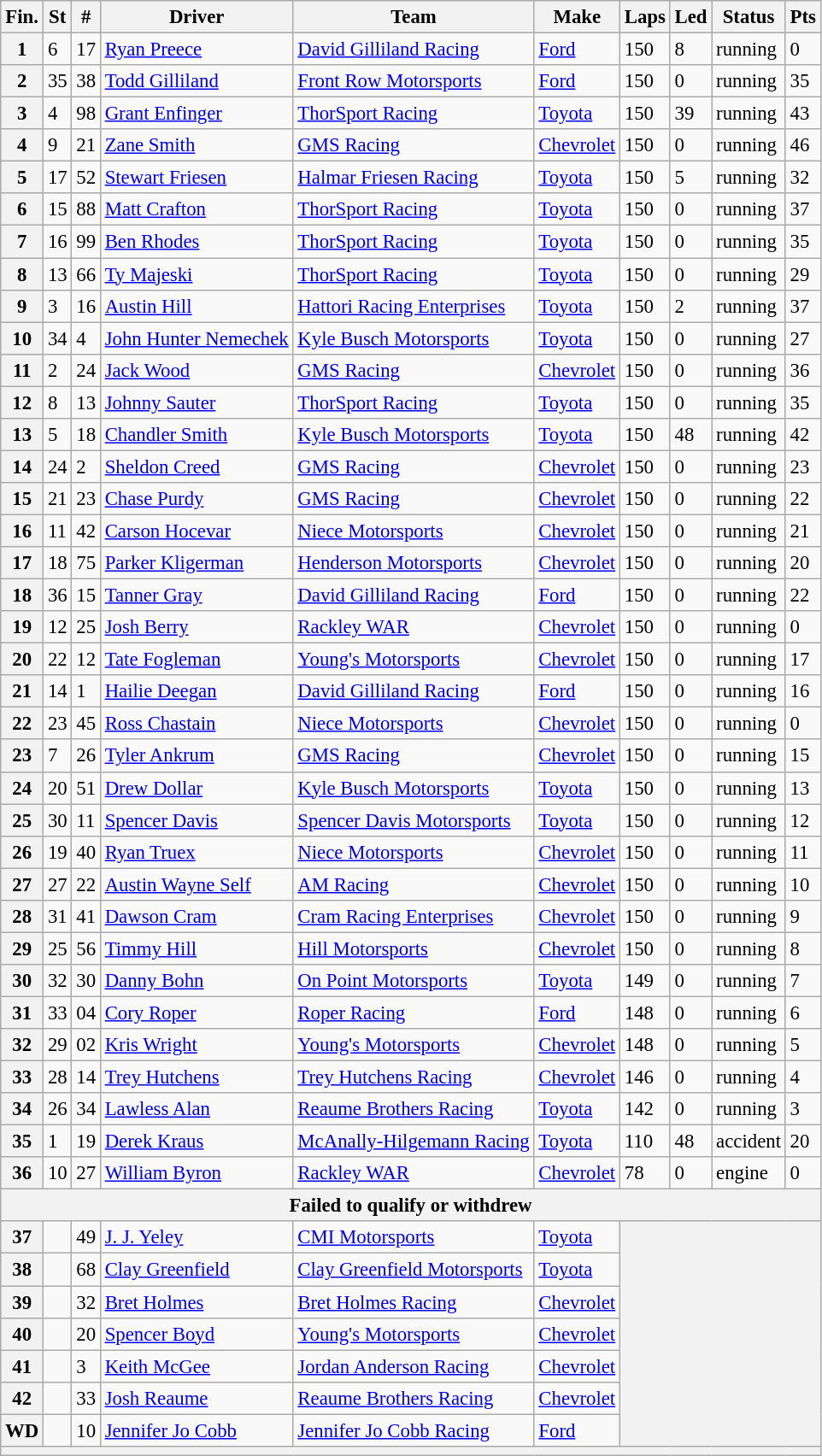<table class="wikitable" style="font-size:95%">
<tr>
<th>Fin.</th>
<th>St</th>
<th>#</th>
<th>Driver</th>
<th>Team</th>
<th>Make</th>
<th>Laps</th>
<th>Led</th>
<th>Status</th>
<th>Pts</th>
</tr>
<tr>
<th>1</th>
<td>6</td>
<td>17</td>
<td><a href='#'>Ryan Preece</a></td>
<td><a href='#'>David Gilliland Racing</a></td>
<td><a href='#'>Ford</a></td>
<td>150</td>
<td>8</td>
<td>running</td>
<td>0</td>
</tr>
<tr>
<th>2</th>
<td>35</td>
<td>38</td>
<td><a href='#'>Todd Gilliland</a></td>
<td><a href='#'>Front Row Motorsports</a></td>
<td><a href='#'>Ford</a></td>
<td>150</td>
<td>0</td>
<td>running</td>
<td>35</td>
</tr>
<tr>
<th>3</th>
<td>4</td>
<td>98</td>
<td><a href='#'>Grant Enfinger</a></td>
<td><a href='#'>ThorSport Racing</a></td>
<td><a href='#'>Toyota</a></td>
<td>150</td>
<td>39</td>
<td>running</td>
<td>43</td>
</tr>
<tr>
<th>4</th>
<td>9</td>
<td>21</td>
<td><a href='#'>Zane Smith</a></td>
<td><a href='#'>GMS Racing</a></td>
<td><a href='#'>Chevrolet</a></td>
<td>150</td>
<td>0</td>
<td>running</td>
<td>46</td>
</tr>
<tr>
<th>5</th>
<td>17</td>
<td>52</td>
<td><a href='#'>Stewart Friesen</a></td>
<td><a href='#'>Halmar Friesen Racing</a></td>
<td><a href='#'>Toyota</a></td>
<td>150</td>
<td>5</td>
<td>running</td>
<td>32</td>
</tr>
<tr>
<th>6</th>
<td>15</td>
<td>88</td>
<td><a href='#'>Matt Crafton</a></td>
<td><a href='#'>ThorSport Racing</a></td>
<td><a href='#'>Toyota</a></td>
<td>150</td>
<td>0</td>
<td>running</td>
<td>37</td>
</tr>
<tr>
<th>7</th>
<td>16</td>
<td>99</td>
<td><a href='#'>Ben Rhodes</a></td>
<td><a href='#'>ThorSport Racing</a></td>
<td><a href='#'>Toyota</a></td>
<td>150</td>
<td>0</td>
<td>running</td>
<td>35</td>
</tr>
<tr>
<th>8</th>
<td>13</td>
<td>66</td>
<td><a href='#'>Ty Majeski</a></td>
<td><a href='#'>ThorSport Racing</a></td>
<td><a href='#'>Toyota</a></td>
<td>150</td>
<td>0</td>
<td>running</td>
<td>29</td>
</tr>
<tr>
<th>9</th>
<td>3</td>
<td>16</td>
<td><a href='#'>Austin Hill</a></td>
<td><a href='#'>Hattori Racing Enterprises</a></td>
<td><a href='#'>Toyota</a></td>
<td>150</td>
<td>2</td>
<td>running</td>
<td>37</td>
</tr>
<tr>
<th>10</th>
<td>34</td>
<td>4</td>
<td><a href='#'>John Hunter Nemechek</a></td>
<td><a href='#'>Kyle Busch Motorsports</a></td>
<td><a href='#'>Toyota</a></td>
<td>150</td>
<td>0</td>
<td>running</td>
<td>27</td>
</tr>
<tr>
<th>11</th>
<td>2</td>
<td>24</td>
<td><a href='#'>Jack Wood</a></td>
<td><a href='#'>GMS Racing</a></td>
<td><a href='#'>Chevrolet</a></td>
<td>150</td>
<td>0</td>
<td>running</td>
<td>36</td>
</tr>
<tr>
<th>12</th>
<td>8</td>
<td>13</td>
<td><a href='#'>Johnny Sauter</a></td>
<td><a href='#'>ThorSport Racing</a></td>
<td><a href='#'>Toyota</a></td>
<td>150</td>
<td>0</td>
<td>running</td>
<td>35</td>
</tr>
<tr>
<th>13</th>
<td>5</td>
<td>18</td>
<td><a href='#'>Chandler Smith</a></td>
<td><a href='#'>Kyle Busch Motorsports</a></td>
<td><a href='#'>Toyota</a></td>
<td>150</td>
<td>48</td>
<td>running</td>
<td>42</td>
</tr>
<tr>
<th>14</th>
<td>24</td>
<td>2</td>
<td><a href='#'>Sheldon Creed</a></td>
<td><a href='#'>GMS Racing</a></td>
<td><a href='#'>Chevrolet</a></td>
<td>150</td>
<td>0</td>
<td>running</td>
<td>23</td>
</tr>
<tr>
<th>15</th>
<td>21</td>
<td>23</td>
<td><a href='#'>Chase Purdy</a></td>
<td><a href='#'>GMS Racing</a></td>
<td><a href='#'>Chevrolet</a></td>
<td>150</td>
<td>0</td>
<td>running</td>
<td>22</td>
</tr>
<tr>
<th>16</th>
<td>11</td>
<td>42</td>
<td><a href='#'>Carson Hocevar</a></td>
<td><a href='#'>Niece Motorsports</a></td>
<td><a href='#'>Chevrolet</a></td>
<td>150</td>
<td>0</td>
<td>running</td>
<td>21</td>
</tr>
<tr>
<th>17</th>
<td>18</td>
<td>75</td>
<td><a href='#'>Parker Kligerman</a></td>
<td><a href='#'>Henderson Motorsports</a></td>
<td><a href='#'>Chevrolet</a></td>
<td>150</td>
<td>0</td>
<td>running</td>
<td>20</td>
</tr>
<tr>
<th>18</th>
<td>36</td>
<td>15</td>
<td><a href='#'>Tanner Gray</a></td>
<td><a href='#'>David Gilliland Racing</a></td>
<td><a href='#'>Ford</a></td>
<td>150</td>
<td>0</td>
<td>running</td>
<td>22</td>
</tr>
<tr>
<th>19</th>
<td>12</td>
<td>25</td>
<td><a href='#'>Josh Berry</a></td>
<td><a href='#'>Rackley WAR</a></td>
<td><a href='#'>Chevrolet</a></td>
<td>150</td>
<td>0</td>
<td>running</td>
<td>0</td>
</tr>
<tr>
<th>20</th>
<td>22</td>
<td>12</td>
<td><a href='#'>Tate Fogleman</a></td>
<td><a href='#'>Young's Motorsports</a></td>
<td><a href='#'>Chevrolet</a></td>
<td>150</td>
<td>0</td>
<td>running</td>
<td>17</td>
</tr>
<tr>
<th>21</th>
<td>14</td>
<td>1</td>
<td><a href='#'>Hailie Deegan</a></td>
<td><a href='#'>David Gilliland Racing</a></td>
<td><a href='#'>Ford</a></td>
<td>150</td>
<td>0</td>
<td>running</td>
<td>16</td>
</tr>
<tr>
<th>22</th>
<td>23</td>
<td>45</td>
<td><a href='#'>Ross Chastain</a></td>
<td><a href='#'>Niece Motorsports</a></td>
<td><a href='#'>Chevrolet</a></td>
<td>150</td>
<td>0</td>
<td>running</td>
<td>0</td>
</tr>
<tr>
<th>23</th>
<td>7</td>
<td>26</td>
<td><a href='#'>Tyler Ankrum</a></td>
<td><a href='#'>GMS Racing</a></td>
<td><a href='#'>Chevrolet</a></td>
<td>150</td>
<td>0</td>
<td>running</td>
<td>15</td>
</tr>
<tr>
<th>24</th>
<td>20</td>
<td>51</td>
<td><a href='#'>Drew Dollar</a></td>
<td><a href='#'>Kyle Busch Motorsports</a></td>
<td><a href='#'>Toyota</a></td>
<td>150</td>
<td>0</td>
<td>running</td>
<td>13</td>
</tr>
<tr>
<th>25</th>
<td>30</td>
<td>11</td>
<td><a href='#'>Spencer Davis</a></td>
<td><a href='#'>Spencer Davis Motorsports</a></td>
<td><a href='#'>Toyota</a></td>
<td>150</td>
<td>0</td>
<td>running</td>
<td>12</td>
</tr>
<tr>
<th>26</th>
<td>19</td>
<td>40</td>
<td><a href='#'>Ryan Truex</a></td>
<td><a href='#'>Niece Motorsports</a></td>
<td><a href='#'>Chevrolet</a></td>
<td>150</td>
<td>0</td>
<td>running</td>
<td>11</td>
</tr>
<tr>
<th>27</th>
<td>27</td>
<td>22</td>
<td><a href='#'>Austin Wayne Self</a></td>
<td><a href='#'>AM Racing</a></td>
<td><a href='#'>Chevrolet</a></td>
<td>150</td>
<td>0</td>
<td>running</td>
<td>10</td>
</tr>
<tr>
<th>28</th>
<td>31</td>
<td>41</td>
<td><a href='#'>Dawson Cram</a></td>
<td><a href='#'>Cram Racing Enterprises</a></td>
<td><a href='#'>Chevrolet</a></td>
<td>150</td>
<td>0</td>
<td>running</td>
<td>9</td>
</tr>
<tr>
<th>29</th>
<td>25</td>
<td>56</td>
<td><a href='#'>Timmy Hill</a></td>
<td><a href='#'>Hill Motorsports</a></td>
<td><a href='#'>Chevrolet</a></td>
<td>150</td>
<td>0</td>
<td>running</td>
<td>8</td>
</tr>
<tr>
<th>30</th>
<td>32</td>
<td>30</td>
<td><a href='#'>Danny Bohn</a></td>
<td><a href='#'>On Point Motorsports</a></td>
<td><a href='#'>Toyota</a></td>
<td>149</td>
<td>0</td>
<td>running</td>
<td>7</td>
</tr>
<tr>
<th>31</th>
<td>33</td>
<td>04</td>
<td><a href='#'>Cory Roper</a></td>
<td><a href='#'>Roper Racing</a></td>
<td><a href='#'>Ford</a></td>
<td>148</td>
<td>0</td>
<td>running</td>
<td>6</td>
</tr>
<tr>
<th>32</th>
<td>29</td>
<td>02</td>
<td><a href='#'>Kris Wright</a></td>
<td><a href='#'>Young's Motorsports</a></td>
<td><a href='#'>Chevrolet</a></td>
<td>148</td>
<td>0</td>
<td>running</td>
<td>5</td>
</tr>
<tr>
<th>33</th>
<td>28</td>
<td>14</td>
<td><a href='#'>Trey Hutchens</a></td>
<td><a href='#'>Trey Hutchens Racing</a></td>
<td><a href='#'>Chevrolet</a></td>
<td>146</td>
<td>0</td>
<td>running</td>
<td>4</td>
</tr>
<tr>
<th>34</th>
<td>26</td>
<td>34</td>
<td><a href='#'>Lawless Alan</a></td>
<td><a href='#'>Reaume Brothers Racing</a></td>
<td><a href='#'>Toyota</a></td>
<td>142</td>
<td>0</td>
<td>running</td>
<td>3</td>
</tr>
<tr>
<th>35</th>
<td>1</td>
<td>19</td>
<td><a href='#'>Derek Kraus</a></td>
<td><a href='#'>McAnally-Hilgemann Racing</a></td>
<td><a href='#'>Toyota</a></td>
<td>110</td>
<td>48</td>
<td>accident</td>
<td>20</td>
</tr>
<tr>
<th>36</th>
<td>10</td>
<td>27</td>
<td><a href='#'>William Byron</a></td>
<td><a href='#'>Rackley WAR</a></td>
<td><a href='#'>Chevrolet</a></td>
<td>78</td>
<td>0</td>
<td>engine</td>
<td>0</td>
</tr>
<tr>
<th colspan="10">Failed to qualify or withdrew</th>
</tr>
<tr>
<th>37</th>
<td></td>
<td>49</td>
<td><a href='#'>J. J. Yeley</a></td>
<td><a href='#'>CMI Motorsports</a></td>
<td><a href='#'>Toyota</a></td>
<th colspan="4" rowspan="7"></th>
</tr>
<tr>
<th>38</th>
<td></td>
<td>68</td>
<td><a href='#'>Clay Greenfield</a></td>
<td><a href='#'>Clay Greenfield Motorsports</a></td>
<td><a href='#'>Toyota</a></td>
</tr>
<tr>
<th>39</th>
<td></td>
<td>32</td>
<td><a href='#'>Bret Holmes</a></td>
<td><a href='#'>Bret Holmes Racing</a></td>
<td><a href='#'>Chevrolet</a></td>
</tr>
<tr>
<th>40</th>
<td></td>
<td>20</td>
<td><a href='#'>Spencer Boyd</a></td>
<td><a href='#'>Young's Motorsports</a></td>
<td><a href='#'>Chevrolet</a></td>
</tr>
<tr>
<th>41</th>
<td></td>
<td>3</td>
<td><a href='#'>Keith McGee</a></td>
<td><a href='#'>Jordan Anderson Racing</a></td>
<td><a href='#'>Chevrolet</a></td>
</tr>
<tr>
<th>42</th>
<td></td>
<td>33</td>
<td><a href='#'>Josh Reaume</a></td>
<td><a href='#'>Reaume Brothers Racing</a></td>
<td><a href='#'>Chevrolet</a></td>
</tr>
<tr>
<th>WD</th>
<td></td>
<td>10</td>
<td><a href='#'>Jennifer Jo Cobb</a></td>
<td><a href='#'>Jennifer Jo Cobb Racing</a></td>
<td><a href='#'>Ford</a></td>
</tr>
<tr>
<th colspan="10"></th>
</tr>
</table>
